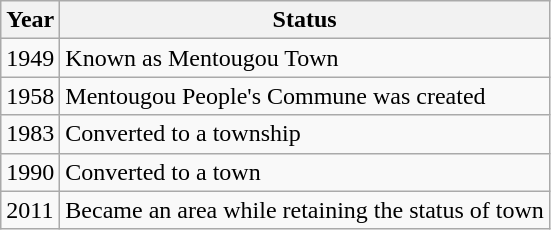<table class="wikitable">
<tr>
<th>Year</th>
<th>Status</th>
</tr>
<tr>
<td>1949</td>
<td>Known as Mentougou Town</td>
</tr>
<tr>
<td>1958</td>
<td>Mentougou People's Commune was created</td>
</tr>
<tr>
<td>1983</td>
<td>Converted to a township</td>
</tr>
<tr>
<td>1990</td>
<td>Converted to a town</td>
</tr>
<tr>
<td>2011</td>
<td>Became an area while retaining the status of town</td>
</tr>
</table>
